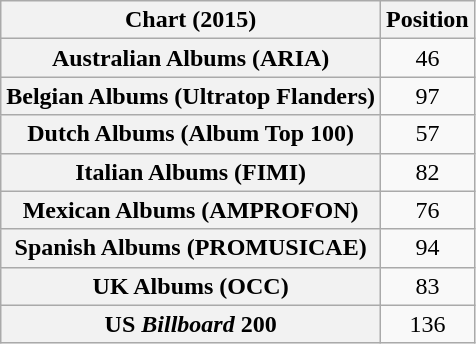<table class="wikitable sortable plainrowheaders" style="text-align:center">
<tr>
<th scope="col">Chart (2015)</th>
<th scope="col">Position</th>
</tr>
<tr>
<th scope="row">Australian Albums (ARIA)</th>
<td>46</td>
</tr>
<tr>
<th scope="row">Belgian Albums (Ultratop Flanders)</th>
<td>97</td>
</tr>
<tr>
<th scope="row">Dutch Albums (Album Top 100)</th>
<td>57</td>
</tr>
<tr>
<th scope="row">Italian Albums (FIMI)</th>
<td>82</td>
</tr>
<tr>
<th scope="row">Mexican Albums (AMPROFON)</th>
<td>76</td>
</tr>
<tr>
<th scope="row">Spanish Albums (PROMUSICAE)</th>
<td>94</td>
</tr>
<tr>
<th scope="row">UK Albums (OCC)</th>
<td>83</td>
</tr>
<tr>
<th scope="row">US <em>Billboard</em> 200</th>
<td>136</td>
</tr>
</table>
